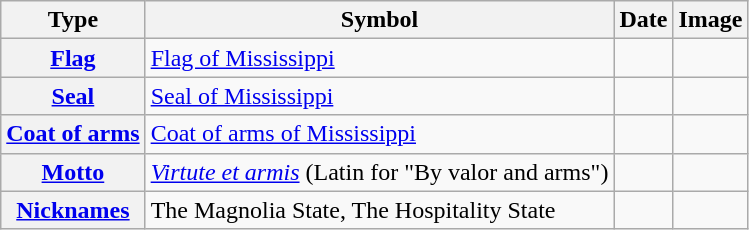<table class="wikitable sortable">
<tr>
<th>Type</th>
<th>Symbol</th>
<th>Date</th>
<th class="unsortable">Image</th>
</tr>
<tr>
<th><a href='#'>Flag</a></th>
<td><a href='#'>Flag of Mississippi</a><br></td>
<td></td>
<td></td>
</tr>
<tr>
<th><a href='#'>Seal</a></th>
<td><a href='#'>Seal of Mississippi</a></td>
<td></td>
<td></td>
</tr>
<tr>
<th><a href='#'>Coat of arms</a></th>
<td><a href='#'>Coat of arms of Mississippi</a></td>
<td></td>
<td></td>
</tr>
<tr>
<th><a href='#'>Motto</a></th>
<td><em><a href='#'>Virtute et armis</a></em> (Latin for "By valor and arms")</td>
<td></td>
<td></td>
</tr>
<tr>
<th><a href='#'>Nicknames</a></th>
<td>The Magnolia State, The Hospitality State</td>
<td></td>
<td></td>
</tr>
</table>
